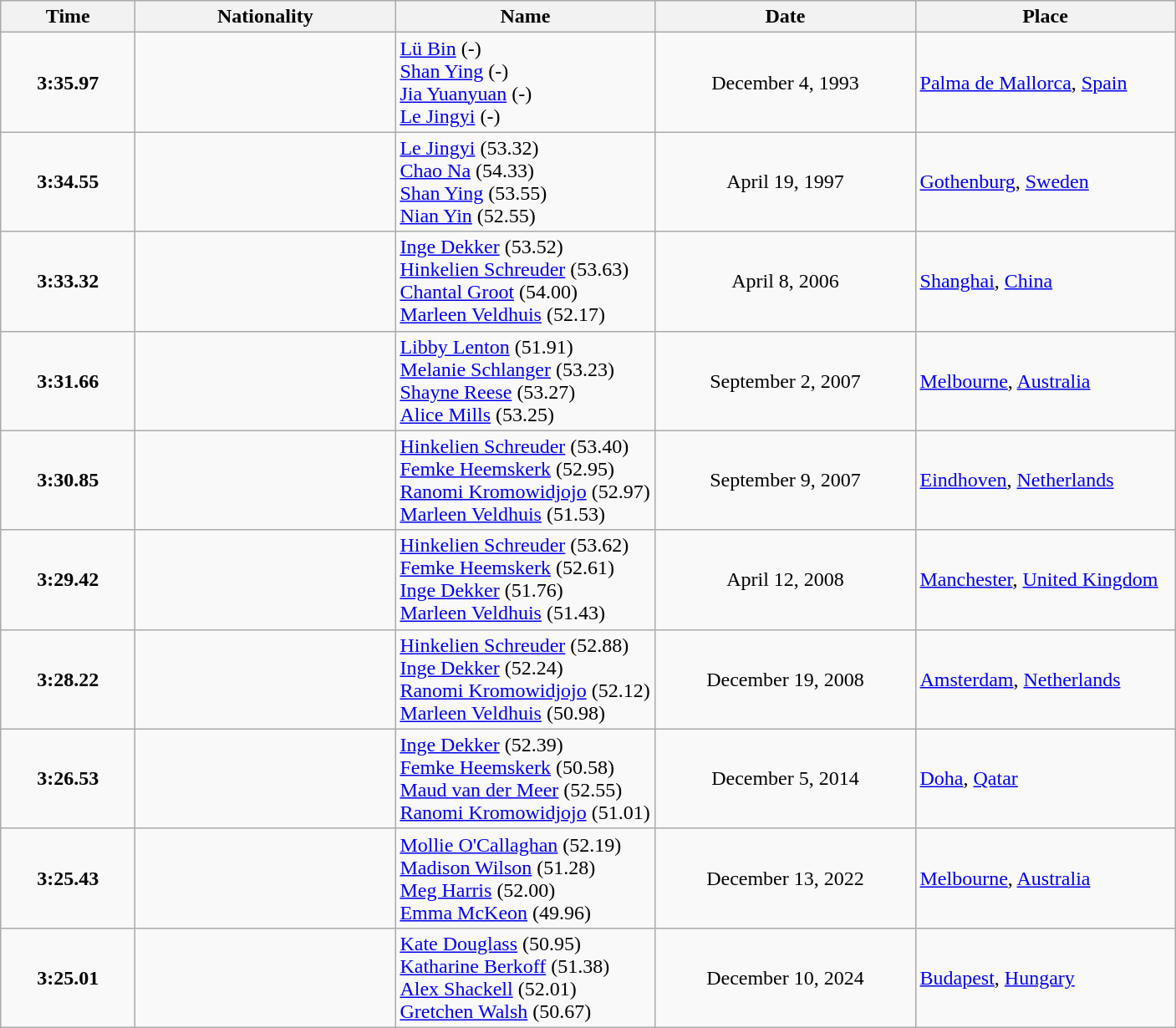<table class="wikitable sortable">
<tr>
<th style="width: 100px; text-align: center;">Time</th>
<th style="width: 200px;">Nationality</th>
<th style="width: 200px;">Name</th>
<th style="width: 200px; text-align: center;">Date</th>
<th style="width: 200px;">Place</th>
</tr>
<tr>
<td style="text-align: center;"><strong>3:35.97</strong></td>
<td></td>
<td><a href='#'>Lü Bin</a> (-)<br><a href='#'>Shan Ying</a> (-)<br><a href='#'>Jia Yuanyuan</a> (-)<br><a href='#'>Le Jingyi</a> (-)</td>
<td style="text-align: center;">December 4, 1993</td>
<td><a href='#'>Palma de Mallorca</a>, <a href='#'>Spain</a></td>
</tr>
<tr>
<td style="text-align: center;"><strong>3:34.55</strong></td>
<td></td>
<td><a href='#'>Le Jingyi</a> (53.32)<br><a href='#'>Chao Na</a> (54.33)<br><a href='#'>Shan Ying</a> (53.55)<br><a href='#'>Nian Yin</a> (52.55)</td>
<td style="text-align: center;">April 19, 1997</td>
<td><a href='#'>Gothenburg</a>, <a href='#'>Sweden</a></td>
</tr>
<tr>
<td style="text-align: center;"><strong>3:33.32</strong></td>
<td></td>
<td><a href='#'>Inge Dekker</a> (53.52)<br><a href='#'>Hinkelien Schreuder</a> (53.63)<br><a href='#'>Chantal Groot</a> (54.00)<br><a href='#'>Marleen Veldhuis</a> (52.17)</td>
<td style="text-align: center;">April 8, 2006</td>
<td><a href='#'>Shanghai</a>, <a href='#'>China</a></td>
</tr>
<tr>
<td style="text-align: center;"><strong>3:31.66</strong></td>
<td></td>
<td><a href='#'>Libby Lenton</a> (51.91)<br><a href='#'>Melanie Schlanger</a> (53.23)<br><a href='#'>Shayne Reese</a> (53.27)<br><a href='#'>Alice Mills</a> (53.25)</td>
<td style="text-align: center;">September 2, 2007</td>
<td><a href='#'>Melbourne</a>, <a href='#'>Australia</a></td>
</tr>
<tr>
<td style="text-align: center;"><strong>3:30.85</strong></td>
<td></td>
<td><a href='#'>Hinkelien Schreuder</a> (53.40)<br><a href='#'>Femke Heemskerk</a> (52.95)<br><a href='#'>Ranomi Kromowidjojo</a> (52.97)<br><a href='#'>Marleen Veldhuis</a> (51.53)</td>
<td style="text-align: center;">September 9, 2007</td>
<td><a href='#'>Eindhoven</a>, <a href='#'>Netherlands</a></td>
</tr>
<tr>
<td style="text-align: center;"><strong>3:29.42</strong></td>
<td></td>
<td><a href='#'>Hinkelien Schreuder</a> (53.62)<br><a href='#'>Femke Heemskerk</a> (52.61)<br><a href='#'>Inge Dekker</a> (51.76)<br><a href='#'>Marleen Veldhuis</a> (51.43)</td>
<td style="text-align: center;">April 12, 2008</td>
<td><a href='#'>Manchester</a>, <a href='#'>United Kingdom</a></td>
</tr>
<tr>
<td style="text-align: center;"><strong>3:28.22</strong></td>
<td></td>
<td><a href='#'>Hinkelien Schreuder</a> (52.88)<br><a href='#'>Inge Dekker</a> (52.24)<br><a href='#'>Ranomi Kromowidjojo</a> (52.12)<br><a href='#'>Marleen Veldhuis</a> (50.98)</td>
<td style="text-align: center;">December 19, 2008</td>
<td><a href='#'>Amsterdam</a>, <a href='#'>Netherlands</a></td>
</tr>
<tr>
<td style="text-align: center;"><strong>3:26.53</strong></td>
<td></td>
<td><a href='#'>Inge Dekker</a> (52.39)<br><a href='#'>Femke Heemskerk</a> (50.58)<br><a href='#'>Maud van der Meer</a> (52.55)<br><a href='#'>Ranomi Kromowidjojo</a> (51.01)</td>
<td style="text-align: center;">December 5, 2014</td>
<td><a href='#'>Doha</a>, <a href='#'>Qatar</a></td>
</tr>
<tr>
<td style="text-align: center;"><strong>3:25.43</strong></td>
<td></td>
<td><a href='#'>Mollie O'Callaghan</a> (52.19)<br><a href='#'>Madison Wilson</a> (51.28)<br><a href='#'>Meg Harris</a> (52.00)<br><a href='#'>Emma McKeon</a> (49.96)</td>
<td style="text-align: center;">December 13, 2022</td>
<td><a href='#'>Melbourne</a>, <a href='#'>Australia</a></td>
</tr>
<tr>
<td style="text-align: center;"><strong>3:25.01</strong></td>
<td></td>
<td><a href='#'>Kate Douglass</a> (50.95)<br><a href='#'>Katharine Berkoff</a> (51.38)<br><a href='#'>Alex Shackell</a> (52.01)<br><a href='#'>Gretchen Walsh</a> (50.67)</td>
<td style="text-align: center;">December 10, 2024</td>
<td><a href='#'>Budapest</a>, <a href='#'>Hungary</a></td>
</tr>
</table>
